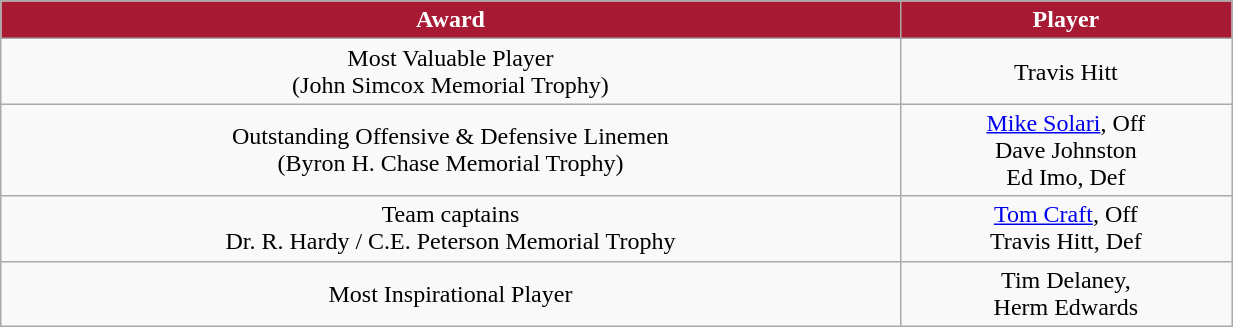<table class="wikitable" width="65%">
<tr>
<th style="background:#A81933;color:#FFFFFF;">Award</th>
<th style="background:#A81933;color:#FFFFFF;">Player</th>
</tr>
<tr align="center" bgcolor="">
<td>Most Valuable Player<br>(John Simcox Memorial Trophy)</td>
<td>Travis Hitt</td>
</tr>
<tr align="center" bgcolor="">
<td>Outstanding Offensive & Defensive Linemen<br>(Byron H. Chase Memorial Trophy)</td>
<td><a href='#'>Mike Solari</a>, Off<br>Dave Johnston<br>Ed Imo, Def</td>
</tr>
<tr align="center" bgcolor="">
<td>Team captains<br>Dr. R. Hardy / C.E. Peterson Memorial Trophy</td>
<td><a href='#'>Tom Craft</a>, Off<br>Travis Hitt, Def</td>
</tr>
<tr align="center" bgcolor="">
<td>Most Inspirational Player</td>
<td>Tim Delaney,<br>Herm Edwards</td>
</tr>
</table>
